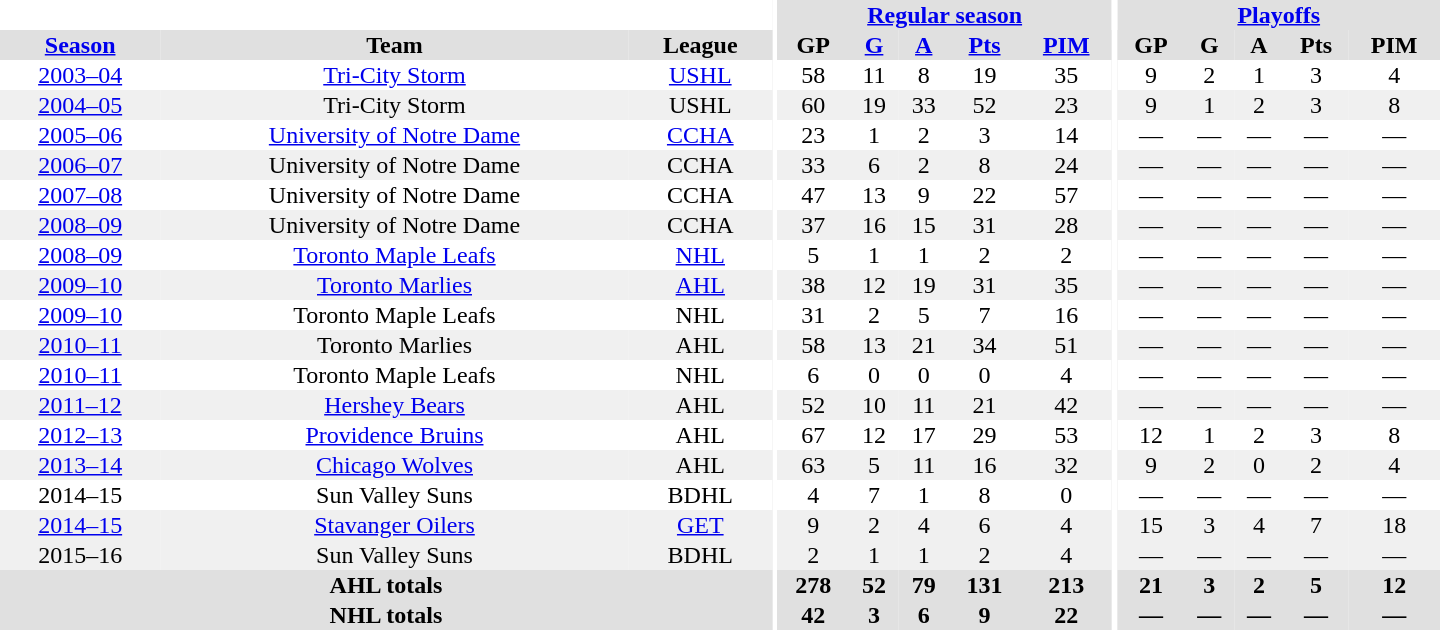<table border="0" cellpadding="1" cellspacing="0" style="text-align:center; width:60em">
<tr bgcolor="#e0e0e0">
<th colspan="3" bgcolor="#ffffff"></th>
<th rowspan="100" bgcolor="#ffffff"></th>
<th colspan="5"><a href='#'>Regular season</a></th>
<th rowspan="100" bgcolor="#ffffff"></th>
<th colspan="5"><a href='#'>Playoffs</a></th>
</tr>
<tr bgcolor="#e0e0e0">
<th><a href='#'>Season</a></th>
<th>Team</th>
<th>League</th>
<th>GP</th>
<th><a href='#'>G</a></th>
<th><a href='#'>A</a></th>
<th><a href='#'>Pts</a></th>
<th><a href='#'>PIM</a></th>
<th>GP</th>
<th>G</th>
<th>A</th>
<th>Pts</th>
<th>PIM</th>
</tr>
<tr>
<td><a href='#'>2003–04</a></td>
<td><a href='#'>Tri-City Storm</a></td>
<td><a href='#'>USHL</a></td>
<td>58</td>
<td>11</td>
<td>8</td>
<td>19</td>
<td>35</td>
<td>9</td>
<td>2</td>
<td>1</td>
<td>3</td>
<td>4</td>
</tr>
<tr bgcolor="#f0f0f0">
<td><a href='#'>2004–05</a></td>
<td>Tri-City Storm</td>
<td>USHL</td>
<td>60</td>
<td>19</td>
<td>33</td>
<td>52</td>
<td>23</td>
<td>9</td>
<td>1</td>
<td>2</td>
<td>3</td>
<td>8</td>
</tr>
<tr>
<td><a href='#'>2005–06</a></td>
<td><a href='#'>University of Notre Dame</a></td>
<td><a href='#'>CCHA</a></td>
<td>23</td>
<td>1</td>
<td>2</td>
<td>3</td>
<td>14</td>
<td>—</td>
<td>—</td>
<td>—</td>
<td>—</td>
<td>—</td>
</tr>
<tr bgcolor="#f0f0f0">
<td><a href='#'>2006–07</a></td>
<td>University of Notre Dame</td>
<td>CCHA</td>
<td>33</td>
<td>6</td>
<td>2</td>
<td>8</td>
<td>24</td>
<td>—</td>
<td>—</td>
<td>—</td>
<td>—</td>
<td>—</td>
</tr>
<tr>
<td><a href='#'>2007–08</a></td>
<td>University of Notre Dame</td>
<td>CCHA</td>
<td>47</td>
<td>13</td>
<td>9</td>
<td>22</td>
<td>57</td>
<td>—</td>
<td>—</td>
<td>—</td>
<td>—</td>
<td>—</td>
</tr>
<tr bgcolor="#f0f0f0">
<td><a href='#'>2008–09</a></td>
<td>University of Notre Dame</td>
<td>CCHA</td>
<td>37</td>
<td>16</td>
<td>15</td>
<td>31</td>
<td>28</td>
<td>—</td>
<td>—</td>
<td>—</td>
<td>—</td>
<td>—</td>
</tr>
<tr>
<td><a href='#'>2008–09</a></td>
<td><a href='#'>Toronto Maple Leafs</a></td>
<td><a href='#'>NHL</a></td>
<td>5</td>
<td>1</td>
<td>1</td>
<td>2</td>
<td>2</td>
<td>—</td>
<td>—</td>
<td>—</td>
<td>—</td>
<td>—</td>
</tr>
<tr bgcolor="#f0f0f0">
<td><a href='#'>2009–10</a></td>
<td><a href='#'>Toronto Marlies</a></td>
<td><a href='#'>AHL</a></td>
<td>38</td>
<td>12</td>
<td>19</td>
<td>31</td>
<td>35</td>
<td>—</td>
<td>—</td>
<td>—</td>
<td>—</td>
<td>—</td>
</tr>
<tr>
<td><a href='#'>2009–10</a></td>
<td>Toronto Maple Leafs</td>
<td>NHL</td>
<td>31</td>
<td>2</td>
<td>5</td>
<td>7</td>
<td>16</td>
<td>—</td>
<td>—</td>
<td>—</td>
<td>—</td>
<td>—</td>
</tr>
<tr bgcolor="#f0f0f0">
<td><a href='#'>2010–11</a></td>
<td>Toronto Marlies</td>
<td>AHL</td>
<td>58</td>
<td>13</td>
<td>21</td>
<td>34</td>
<td>51</td>
<td>—</td>
<td>—</td>
<td>—</td>
<td>—</td>
<td>—</td>
</tr>
<tr>
<td><a href='#'>2010–11</a></td>
<td>Toronto Maple Leafs</td>
<td>NHL</td>
<td>6</td>
<td>0</td>
<td>0</td>
<td>0</td>
<td>4</td>
<td>—</td>
<td>—</td>
<td>—</td>
<td>—</td>
<td>—</td>
</tr>
<tr bgcolor="#f0f0f0">
<td><a href='#'>2011–12</a></td>
<td><a href='#'>Hershey Bears</a></td>
<td>AHL</td>
<td>52</td>
<td>10</td>
<td>11</td>
<td>21</td>
<td>42</td>
<td>—</td>
<td>—</td>
<td>—</td>
<td>—</td>
<td>—</td>
</tr>
<tr>
<td><a href='#'>2012–13</a></td>
<td><a href='#'>Providence Bruins</a></td>
<td>AHL</td>
<td>67</td>
<td>12</td>
<td>17</td>
<td>29</td>
<td>53</td>
<td>12</td>
<td>1</td>
<td>2</td>
<td>3</td>
<td>8</td>
</tr>
<tr bgcolor="#f0f0f0">
<td><a href='#'>2013–14</a></td>
<td><a href='#'>Chicago Wolves</a></td>
<td>AHL</td>
<td>63</td>
<td>5</td>
<td>11</td>
<td>16</td>
<td>32</td>
<td>9</td>
<td>2</td>
<td>0</td>
<td>2</td>
<td>4</td>
</tr>
<tr>
<td>2014–15</td>
<td>Sun Valley Suns</td>
<td>BDHL</td>
<td>4</td>
<td>7</td>
<td>1</td>
<td>8</td>
<td>0</td>
<td>—</td>
<td>—</td>
<td>—</td>
<td>—</td>
<td>—</td>
</tr>
<tr bgcolor="#f0f0f0">
<td><a href='#'>2014–15</a></td>
<td><a href='#'>Stavanger Oilers</a></td>
<td><a href='#'>GET</a></td>
<td>9</td>
<td>2</td>
<td>4</td>
<td>6</td>
<td>4</td>
<td>15</td>
<td>3</td>
<td>4</td>
<td>7</td>
<td>18</td>
</tr>
<tr bgcolor="#f0f0f0">
<td>2015–16</td>
<td>Sun Valley Suns</td>
<td>BDHL</td>
<td>2</td>
<td>1</td>
<td>1</td>
<td>2</td>
<td>4</td>
<td>—</td>
<td>—</td>
<td>—</td>
<td>—</td>
<td>—</td>
</tr>
<tr bgcolor="#e0e0e0">
<th colspan="3">AHL totals</th>
<th>278</th>
<th>52</th>
<th>79</th>
<th>131</th>
<th>213</th>
<th>21</th>
<th>3</th>
<th>2</th>
<th>5</th>
<th>12</th>
</tr>
<tr bgcolor="#e0e0e0">
<th colspan="3">NHL totals</th>
<th>42</th>
<th>3</th>
<th>6</th>
<th>9</th>
<th>22</th>
<th>—</th>
<th>—</th>
<th>—</th>
<th>—</th>
<th>—</th>
</tr>
</table>
